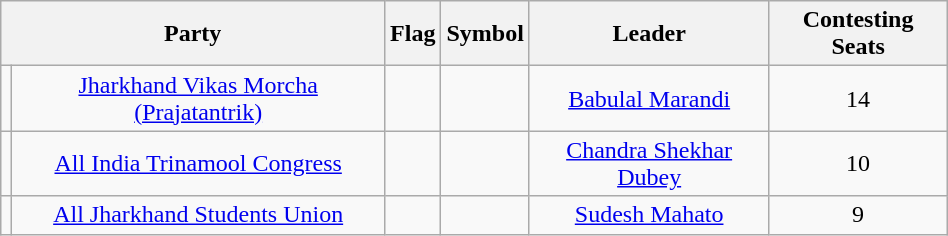<table class="wikitable " width="50%" style="text-align:center">
<tr>
<th colspan="2">Party</th>
<th>Flag</th>
<th>Symbol</th>
<th>Leader</th>
<th>Contesting Seats</th>
</tr>
<tr>
<td></td>
<td><a href='#'>Jharkhand Vikas Morcha (Prajatantrik)</a></td>
<td></td>
<td></td>
<td><a href='#'>Babulal Marandi</a></td>
<td>14</td>
</tr>
<tr>
<td></td>
<td><a href='#'>All India Trinamool Congress</a></td>
<td></td>
<td></td>
<td><a href='#'>Chandra Shekhar Dubey</a></td>
<td>10</td>
</tr>
<tr>
<td></td>
<td><a href='#'>All Jharkhand Students Union</a></td>
<td></td>
<td></td>
<td><a href='#'>Sudesh Mahato</a></td>
<td>9</td>
</tr>
</table>
